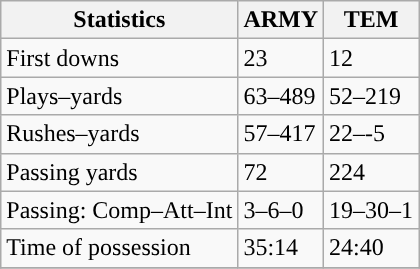<table class="wikitable" style="float: left;">
<tr>
<th>Statistics</th>
<th>ARMY</th>
<th>TEM</th>
</tr>
<tr>
<td>First downs</td>
<td>23</td>
<td>12</td>
</tr>
<tr>
<td>Plays–yards</td>
<td>63–489</td>
<td>52–219</td>
</tr>
<tr>
<td>Rushes–yards</td>
<td>57–417</td>
<td>22–-5</td>
</tr>
<tr>
<td>Passing yards</td>
<td>72</td>
<td>224</td>
</tr>
<tr>
<td>Passing: Comp–Att–Int</td>
<td>3–6–0</td>
<td>19–30–1</td>
</tr>
<tr>
<td>Time of possession</td>
<td>35:14</td>
<td>24:40</td>
</tr>
<tr>
</tr>
</table>
